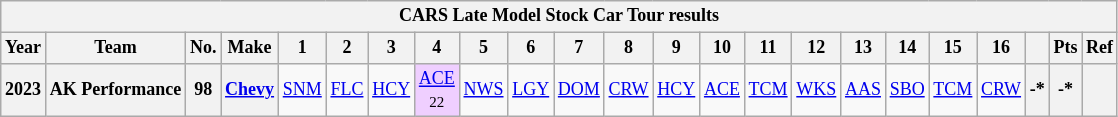<table class="wikitable" style="text-align:center; font-size:75%">
<tr>
<th colspan=23>CARS Late Model Stock Car Tour results</th>
</tr>
<tr>
<th>Year</th>
<th>Team</th>
<th>No.</th>
<th>Make</th>
<th>1</th>
<th>2</th>
<th>3</th>
<th>4</th>
<th>5</th>
<th>6</th>
<th>7</th>
<th>8</th>
<th>9</th>
<th>10</th>
<th>11</th>
<th>12</th>
<th>13</th>
<th>14</th>
<th>15</th>
<th>16</th>
<th></th>
<th>Pts</th>
<th>Ref</th>
</tr>
<tr>
<th>2023</th>
<th>AK Performance</th>
<th>98</th>
<th><a href='#'>Chevy</a></th>
<td><a href='#'>SNM</a></td>
<td><a href='#'>FLC</a></td>
<td><a href='#'>HCY</a></td>
<td style="background:#EFCFFF;"><a href='#'>ACE</a><br><small>22</small></td>
<td><a href='#'>NWS</a></td>
<td><a href='#'>LGY</a></td>
<td><a href='#'>DOM</a></td>
<td><a href='#'>CRW</a></td>
<td><a href='#'>HCY</a></td>
<td><a href='#'>ACE</a></td>
<td><a href='#'>TCM</a></td>
<td><a href='#'>WKS</a></td>
<td><a href='#'>AAS</a></td>
<td><a href='#'>SBO</a></td>
<td><a href='#'>TCM</a></td>
<td><a href='#'>CRW</a></td>
<th>-*</th>
<th>-*</th>
<th></th>
</tr>
</table>
